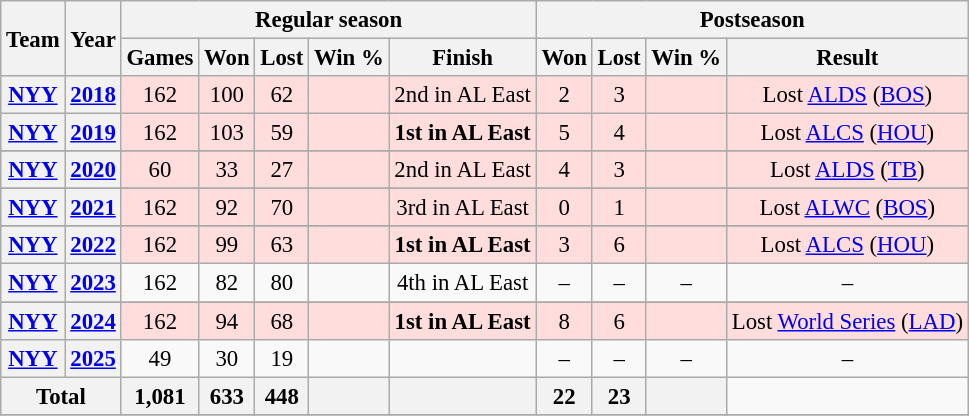<table class="wikitable" style="font-size: 95%; text-align:center;">
<tr>
<th rowspan="2">Team</th>
<th rowspan="2">Year</th>
<th colspan="5">Regular season</th>
<th colspan="5">Postseason</th>
</tr>
<tr>
<th>Games</th>
<th>Won</th>
<th>Lost</th>
<th>Win %</th>
<th>Finish</th>
<th>Won</th>
<th>Lost</th>
<th>Win %</th>
<th>Result</th>
</tr>
<tr ! style="background:#fdd;">
<th><a href='#'>NYY</a></th>
<th><a href='#'>2018</a></th>
<td>162</td>
<td>100</td>
<td>62</td>
<td></td>
<td>2nd in AL East</td>
<td>2</td>
<td>3</td>
<td></td>
<td>Lost <a href='#'>ALDS</a> (<a href='#'>BOS</a>)</td>
</tr>
<tr ! style="background:#fdd;">
<th><a href='#'>NYY</a></th>
<th><a href='#'>2019</a></th>
<td>162</td>
<td>103</td>
<td>59</td>
<td></td>
<td><strong>1st in AL East</strong></td>
<td>5</td>
<td>4</td>
<td></td>
<td>Lost <a href='#'>ALCS</a> (<a href='#'>HOU</a>)</td>
</tr>
<tr>
</tr>
<tr ! style="background:#fdd;">
<th><a href='#'>NYY</a></th>
<th><a href='#'>2020</a></th>
<td>60</td>
<td>33</td>
<td>27</td>
<td></td>
<td>2nd in AL East</td>
<td>4</td>
<td>3</td>
<td></td>
<td>Lost <a href='#'>ALDS</a> (<a href='#'>TB</a>)</td>
</tr>
<tr>
</tr>
<tr ! style="background:#fdd;">
<th><a href='#'>NYY</a></th>
<th><a href='#'>2021</a></th>
<td>162</td>
<td>92</td>
<td>70</td>
<td></td>
<td>3rd in AL East</td>
<td>0</td>
<td>1</td>
<td></td>
<td>Lost <a href='#'>ALWC</a> (<a href='#'>BOS</a>)</td>
</tr>
<tr>
</tr>
<tr -! style="background:#fdd;">
<th><a href='#'>NYY</a></th>
<th><a href='#'>2022</a></th>
<td>162</td>
<td>99</td>
<td>63</td>
<td></td>
<td><strong>1st in AL East</strong></td>
<td>3</td>
<td>6</td>
<td></td>
<td>Lost <a href='#'>ALCS</a> (<a href='#'>HOU</a>)</td>
</tr>
<tr>
<th><a href='#'>NYY</a></th>
<th><a href='#'>2023</a></th>
<td>162</td>
<td>82</td>
<td>80</td>
<td></td>
<td>4th in AL East</td>
<td>–</td>
<td>–</td>
<td>–</td>
<td>–</td>
</tr>
<tr>
</tr>
<tr style="background:#fdd;" !>
<th><a href='#'>NYY</a></th>
<th><a href='#'>2024</a></th>
<td>162</td>
<td>94</td>
<td>68</td>
<td></td>
<td><strong>1st in AL East</strong></td>
<td>8</td>
<td>6</td>
<td></td>
<td>Lost <a href='#'>World Series</a> (<a href='#'>LAD</a>)</td>
</tr>
<tr>
<th><a href='#'>NYY</a></th>
<th><a href='#'>2025</a></th>
<td>49</td>
<td>30</td>
<td>19</td>
<td></td>
<td></td>
<td>–</td>
<td>–</td>
<td>–</td>
<td>–</td>
</tr>
<tr>
<th colspan="2">Total</th>
<th>1,081</th>
<th>633</th>
<th>448</th>
<th></th>
<th></th>
<th>22</th>
<th>23</th>
<th></th>
<td></td>
</tr>
<tr>
</tr>
</table>
